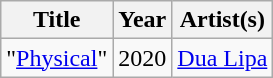<table class="wikitable">
<tr>
<th>Title</th>
<th>Year</th>
<th>Artist(s)</th>
</tr>
<tr>
<td>"<a href='#'>Physical</a>"</td>
<td>2020</td>
<td><a href='#'>Dua Lipa</a></td>
</tr>
</table>
